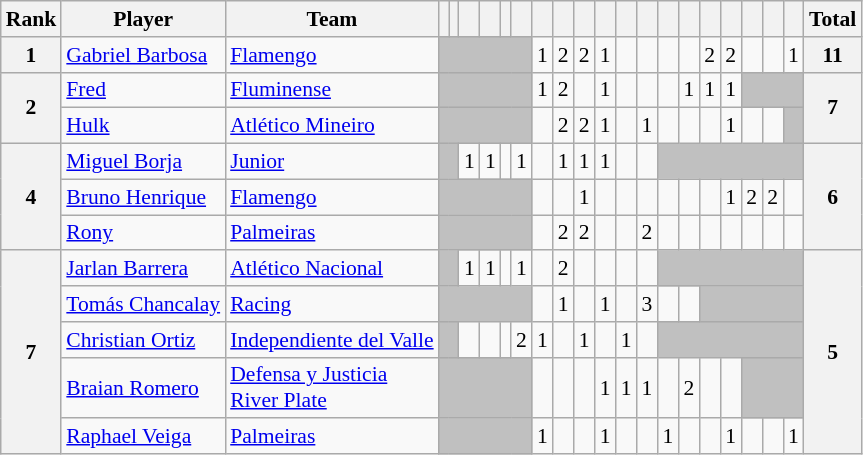<table class="wikitable" style="text-align:center; font-size:90%">
<tr>
<th>Rank</th>
<th>Player</th>
<th>Team</th>
<th></th>
<th></th>
<th></th>
<th></th>
<th></th>
<th></th>
<th></th>
<th></th>
<th></th>
<th></th>
<th></th>
<th></th>
<th></th>
<th></th>
<th></th>
<th></th>
<th></th>
<th></th>
<th>  </th>
<th>Total</th>
</tr>
<tr>
<th>1</th>
<td align=left> <a href='#'>Gabriel Barbosa</a></td>
<td align=left> <a href='#'>Flamengo</a></td>
<td bgcolor="silver" colspan=6></td>
<td>1</td>
<td>2</td>
<td>2</td>
<td>1</td>
<td></td>
<td></td>
<td></td>
<td></td>
<td>2</td>
<td>2</td>
<td></td>
<td></td>
<td>1</td>
<th>11</th>
</tr>
<tr>
<th rowspan=2>2</th>
<td align=left> <a href='#'>Fred</a></td>
<td align=left> <a href='#'>Fluminense</a></td>
<td bgcolor="silver" colspan=6></td>
<td>1</td>
<td>2</td>
<td></td>
<td>1</td>
<td></td>
<td></td>
<td></td>
<td>1</td>
<td>1</td>
<td>1</td>
<td bgcolor="silver" colspan=3></td>
<th rowspan=2>7</th>
</tr>
<tr>
<td align=left> <a href='#'>Hulk</a></td>
<td align=left> <a href='#'>Atlético Mineiro</a></td>
<td bgcolor="silver" colspan=6></td>
<td></td>
<td>2</td>
<td>2</td>
<td>1</td>
<td></td>
<td>1</td>
<td></td>
<td></td>
<td></td>
<td>1</td>
<td></td>
<td></td>
<td bgcolor="silver"></td>
</tr>
<tr>
<th rowspan=3>4</th>
<td align=left> <a href='#'>Miguel Borja</a></td>
<td align=left> <a href='#'>Junior</a></td>
<td bgcolor="silver" colspan=2></td>
<td>1</td>
<td>1</td>
<td></td>
<td>1</td>
<td></td>
<td>1</td>
<td>1</td>
<td>1</td>
<td></td>
<td></td>
<td bgcolor="silver" colspan=7></td>
<th rowspan=3>6</th>
</tr>
<tr>
<td align=left> <a href='#'>Bruno Henrique</a></td>
<td align=left> <a href='#'>Flamengo</a></td>
<td bgcolor="silver" colspan=6></td>
<td></td>
<td></td>
<td>1</td>
<td></td>
<td></td>
<td></td>
<td></td>
<td></td>
<td></td>
<td>1</td>
<td>2</td>
<td>2</td>
<td></td>
</tr>
<tr>
<td align=left> <a href='#'>Rony</a></td>
<td align=left> <a href='#'>Palmeiras</a></td>
<td bgcolor="silver" colspan=6></td>
<td></td>
<td>2</td>
<td>2</td>
<td></td>
<td></td>
<td>2</td>
<td></td>
<td></td>
<td></td>
<td></td>
<td></td>
<td></td>
<td></td>
</tr>
<tr>
<th rowspan=5>7</th>
<td align=left> <a href='#'>Jarlan Barrera</a></td>
<td align=left> <a href='#'>Atlético Nacional</a></td>
<td bgcolor="silver" colspan=2></td>
<td>1</td>
<td>1</td>
<td></td>
<td>1</td>
<td></td>
<td>2</td>
<td></td>
<td></td>
<td></td>
<td></td>
<td bgcolor="silver" colspan=7></td>
<th rowspan=5>5</th>
</tr>
<tr>
<td align=left> <a href='#'>Tomás Chancalay</a></td>
<td align=left> <a href='#'>Racing</a></td>
<td bgcolor="silver" colspan=6></td>
<td></td>
<td>1</td>
<td></td>
<td>1</td>
<td></td>
<td>3</td>
<td></td>
<td></td>
<td bgcolor="silver" colspan=5></td>
</tr>
<tr>
<td align=left> <a href='#'>Christian Ortiz</a></td>
<td align=left> <a href='#'>Independiente del Valle</a></td>
<td bgcolor="silver" colspan=2></td>
<td></td>
<td></td>
<td></td>
<td>2</td>
<td>1</td>
<td></td>
<td>1</td>
<td></td>
<td>1</td>
<td></td>
<td bgcolor="silver" colspan=7></td>
</tr>
<tr>
<td align=left> <a href='#'>Braian Romero</a></td>
<td align=left> <a href='#'>Defensa y Justicia</a><br> <a href='#'>River Plate</a></td>
<td bgcolor="silver" colspan=6></td>
<td></td>
<td></td>
<td></td>
<td>1</td>
<td>1</td>
<td>1</td>
<td></td>
<td>2</td>
<td></td>
<td></td>
<td bgcolor="silver" colspan=3></td>
</tr>
<tr>
<td align=left> <a href='#'>Raphael Veiga</a></td>
<td align=left> <a href='#'>Palmeiras</a></td>
<td bgcolor="silver" colspan=6></td>
<td>1</td>
<td></td>
<td></td>
<td>1</td>
<td></td>
<td></td>
<td>1</td>
<td></td>
<td></td>
<td>1</td>
<td></td>
<td></td>
<td>1</td>
</tr>
</table>
